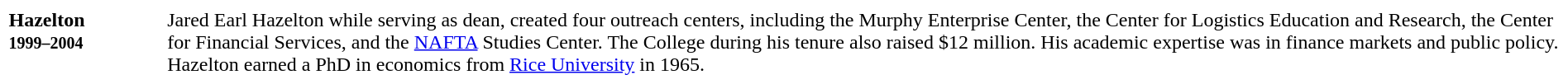<table border="0" cellpadding="5" style="color:black; background-color: #FFFFFF">
<tr valign="top">
<td width="10%"><strong>Hazelton<br><small>1999–2004</small></strong></td>
<td width="90%">Jared Earl Hazelton while serving as dean, created four outreach centers, including the Murphy Enterprise Center, the Center for Logistics Education and Research, the Center for Financial Services, and the <a href='#'>NAFTA</a> Studies Center.  The College during his tenure also raised $12 million.  His academic expertise was in finance markets and public policy.  Hazelton earned a PhD in economics from <a href='#'>Rice University</a> in 1965.</td>
</tr>
</table>
